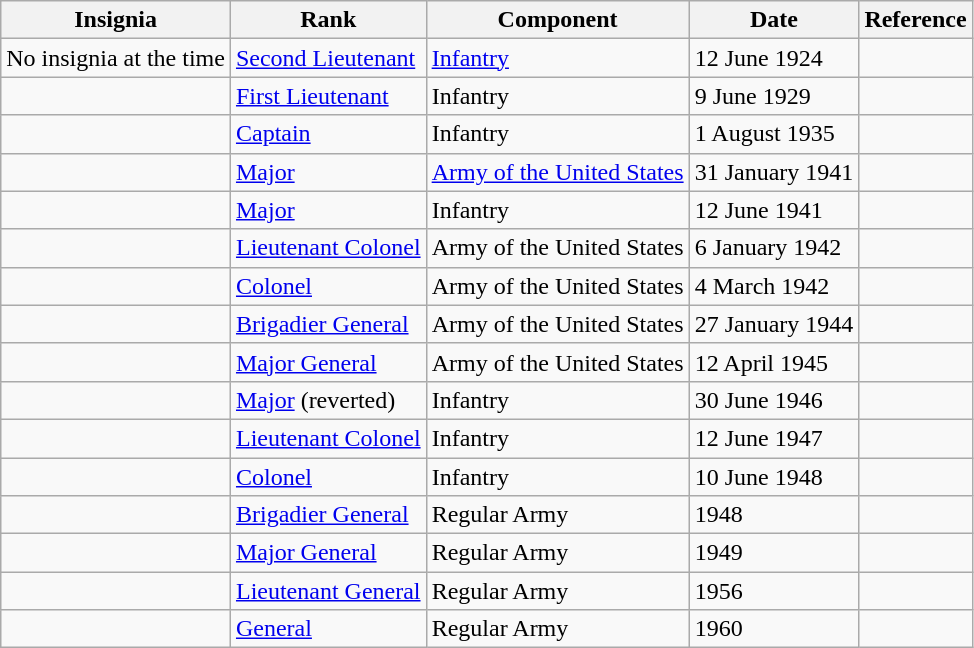<table class="wikitable">
<tr>
<th>Insignia</th>
<th>Rank</th>
<th>Component</th>
<th>Date</th>
<th>Reference</th>
</tr>
<tr>
<td> No insignia at the time</td>
<td><a href='#'>Second Lieutenant</a></td>
<td><a href='#'>Infantry</a></td>
<td>12 June 1924</td>
<td></td>
</tr>
<tr>
<td></td>
<td><a href='#'>First Lieutenant</a></td>
<td>Infantry</td>
<td>9 June 1929</td>
<td></td>
</tr>
<tr>
<td></td>
<td><a href='#'>Captain</a></td>
<td>Infantry</td>
<td>1 August 1935</td>
<td></td>
</tr>
<tr>
<td></td>
<td><a href='#'>Major</a></td>
<td><a href='#'>Army of the United States</a></td>
<td>31 January 1941</td>
<td></td>
</tr>
<tr>
<td></td>
<td><a href='#'>Major</a></td>
<td>Infantry</td>
<td>12 June 1941</td>
<td></td>
</tr>
<tr>
<td></td>
<td><a href='#'>Lieutenant Colonel</a></td>
<td>Army of the United States</td>
<td>6 January 1942</td>
<td></td>
</tr>
<tr>
<td></td>
<td><a href='#'>Colonel</a></td>
<td>Army of the United States</td>
<td>4 March 1942</td>
<td></td>
</tr>
<tr>
<td></td>
<td><a href='#'>Brigadier General</a></td>
<td>Army of the United States</td>
<td>27 January 1944</td>
<td></td>
</tr>
<tr>
<td></td>
<td><a href='#'>Major General</a></td>
<td>Army of the United States</td>
<td>12 April 1945</td>
<td></td>
</tr>
<tr>
<td></td>
<td><a href='#'>Major</a> (reverted)</td>
<td>Infantry</td>
<td>30 June 1946</td>
<td></td>
</tr>
<tr>
<td></td>
<td><a href='#'>Lieutenant Colonel</a></td>
<td>Infantry</td>
<td>12 June 1947</td>
<td></td>
</tr>
<tr>
<td></td>
<td><a href='#'>Colonel</a></td>
<td>Infantry</td>
<td>10 June 1948</td>
<td></td>
</tr>
<tr>
<td></td>
<td><a href='#'>Brigadier General</a></td>
<td>Regular Army</td>
<td>1948</td>
<td></td>
</tr>
<tr>
<td></td>
<td><a href='#'>Major General</a></td>
<td>Regular Army</td>
<td>1949</td>
<td></td>
</tr>
<tr>
<td></td>
<td><a href='#'>Lieutenant General</a></td>
<td>Regular Army</td>
<td>1956</td>
<td></td>
</tr>
<tr>
<td></td>
<td><a href='#'>General</a></td>
<td>Regular Army</td>
<td>1960</td>
<td></td>
</tr>
</table>
